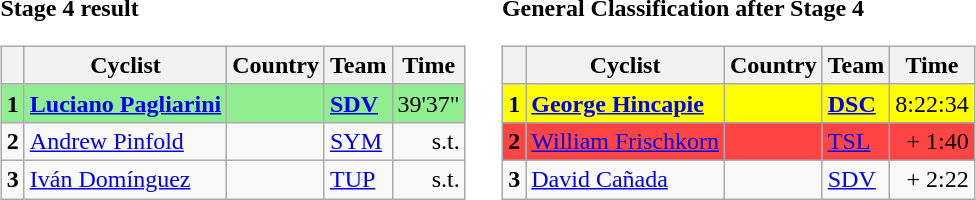<table>
<tr>
<td><strong>Stage 4 result</strong><br><table class="wikitable">
<tr style="background:#ccf;">
<th></th>
<th>Cyclist</th>
<th>Country</th>
<th>Team</th>
<th>Time</th>
</tr>
<tr style="background:lightgreen;">
<td><strong>1</strong></td>
<td><strong><a href='#'>Luciano Pagliarini</a></strong></td>
<td><strong></strong></td>
<td><strong><a href='#'>SDV</a></strong></td>
<td align=right>39'37"</td>
</tr>
<tr>
<td><strong>2</strong></td>
<td><a href='#'>Andrew Pinfold</a></td>
<td></td>
<td><a href='#'>SYM</a></td>
<td align=right>s.t.</td>
</tr>
<tr>
<td><strong>3</strong></td>
<td><a href='#'>Iván Domínguez</a></td>
<td></td>
<td><a href='#'>TUP</a></td>
<td align=right>s.t.</td>
</tr>
</table>
</td>
<td></td>
<td><strong>General Classification after Stage 4</strong><br><table class="wikitable">
<tr>
<th></th>
<th>Cyclist</th>
<th>Country</th>
<th>Team</th>
<th>Time</th>
</tr>
<tr style="background:yellow;">
<td><strong>1</strong></td>
<td><strong><a href='#'>George Hincapie</a></strong></td>
<td><strong></strong></td>
<td><strong><a href='#'>DSC</a></strong></td>
<td align=right>8:22:34</td>
</tr>
<tr style="background:#f44;">
<td><strong>2</strong></td>
<td><a href='#'>William Frischkorn</a></td>
<td></td>
<td><a href='#'>TSL</a></td>
<td align=right>+ 1:40</td>
</tr>
<tr>
<td><strong>3</strong></td>
<td><a href='#'>David Cañada</a></td>
<td></td>
<td><a href='#'>SDV</a></td>
<td align=right>+ 2:22</td>
</tr>
</table>
</td>
</tr>
</table>
